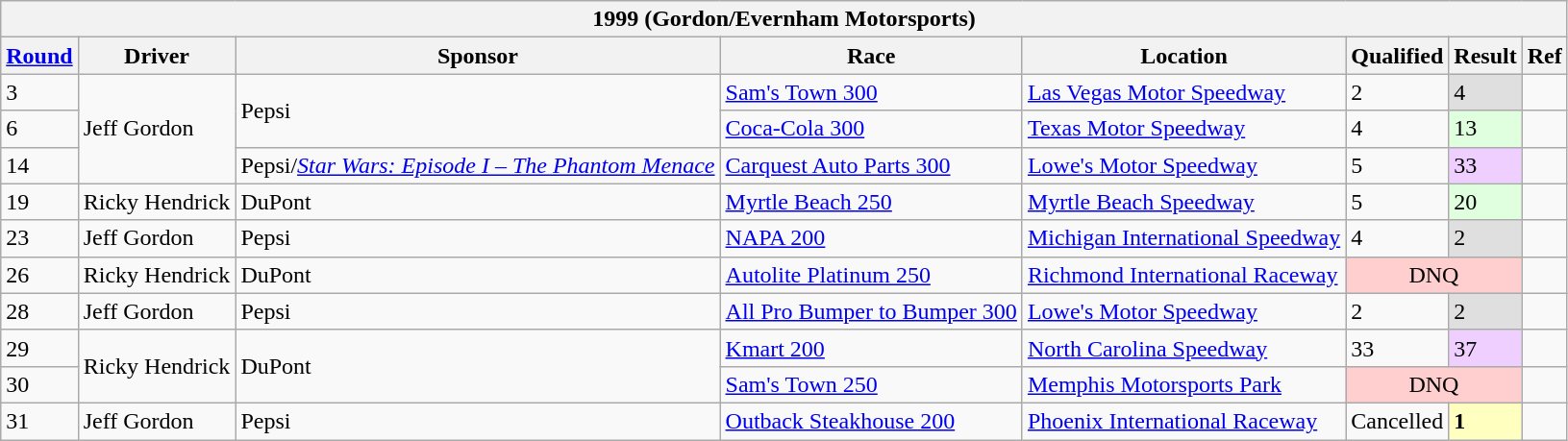<table class="wikitable">
<tr>
<th colspan=8>1999 (Gordon/Evernham Motorsports)</th>
</tr>
<tr>
<th><a href='#'>Round</a></th>
<th>Driver</th>
<th>Sponsor</th>
<th>Race</th>
<th>Location</th>
<th>Qualified</th>
<th>Result</th>
<th>Ref</th>
</tr>
<tr>
<td>3</td>
<td rowspan=3>Jeff Gordon</td>
<td rowspan=2>Pepsi</td>
<td><a href='#'>Sam's Town 300</a></td>
<td><a href='#'>Las Vegas Motor Speedway</a></td>
<td>2</td>
<td style="background:#DFDFDF;">4</td>
<td></td>
</tr>
<tr>
<td>6</td>
<td><a href='#'>Coca-Cola 300</a></td>
<td><a href='#'>Texas Motor Speedway</a></td>
<td>4</td>
<td style="background:#DFFFDF;">13</td>
<td></td>
</tr>
<tr>
<td>14</td>
<td>Pepsi/<em><a href='#'>Star Wars: Episode I – The Phantom Menace</a></em></td>
<td><a href='#'>Carquest Auto Parts 300</a></td>
<td><a href='#'>Lowe's Motor Speedway</a></td>
<td>5</td>
<td style="background:#EFCFFF;">33</td>
<td></td>
</tr>
<tr>
<td>19</td>
<td>Ricky Hendrick</td>
<td>DuPont</td>
<td><a href='#'>Myrtle Beach 250</a></td>
<td><a href='#'>Myrtle Beach Speedway</a></td>
<td>5</td>
<td style="background:#DFFFDF;">20</td>
<td></td>
</tr>
<tr>
<td>23</td>
<td>Jeff Gordon</td>
<td>Pepsi</td>
<td><a href='#'>NAPA 200</a></td>
<td><a href='#'>Michigan International Speedway</a></td>
<td>4</td>
<td style="background:#DFDFDF;">2</td>
<td></td>
</tr>
<tr>
<td>26</td>
<td>Ricky Hendrick</td>
<td>DuPont</td>
<td><a href='#'>Autolite Platinum 250</a></td>
<td><a href='#'>Richmond International Raceway</a></td>
<td align=center colspan=2 style="background:#FFCFCF;">DNQ</td>
<td></td>
</tr>
<tr>
<td>28</td>
<td>Jeff Gordon</td>
<td>Pepsi</td>
<td><a href='#'>All Pro Bumper to Bumper 300</a></td>
<td><a href='#'>Lowe's Motor Speedway</a></td>
<td>2</td>
<td style="background:#DFDFDF;">2</td>
<td></td>
</tr>
<tr>
<td>29</td>
<td rowspan=2>Ricky Hendrick</td>
<td rowspan=2>DuPont</td>
<td><a href='#'>Kmart 200</a></td>
<td><a href='#'>North Carolina Speedway</a></td>
<td>33</td>
<td style="background:#EFCFFF;">37</td>
<td></td>
</tr>
<tr>
<td>30</td>
<td><a href='#'>Sam's Town 250</a></td>
<td><a href='#'>Memphis Motorsports Park</a></td>
<td align=center colspan=2 style="background:#FFCFCF;">DNQ</td>
<td></td>
</tr>
<tr>
<td>31</td>
<td>Jeff Gordon</td>
<td>Pepsi</td>
<td><a href='#'>Outback Steakhouse 200</a></td>
<td><a href='#'>Phoenix International Raceway</a></td>
<td>Cancelled</td>
<td style="background:#FFFFBF;"><strong>1</strong></td>
<td></td>
</tr>
</table>
